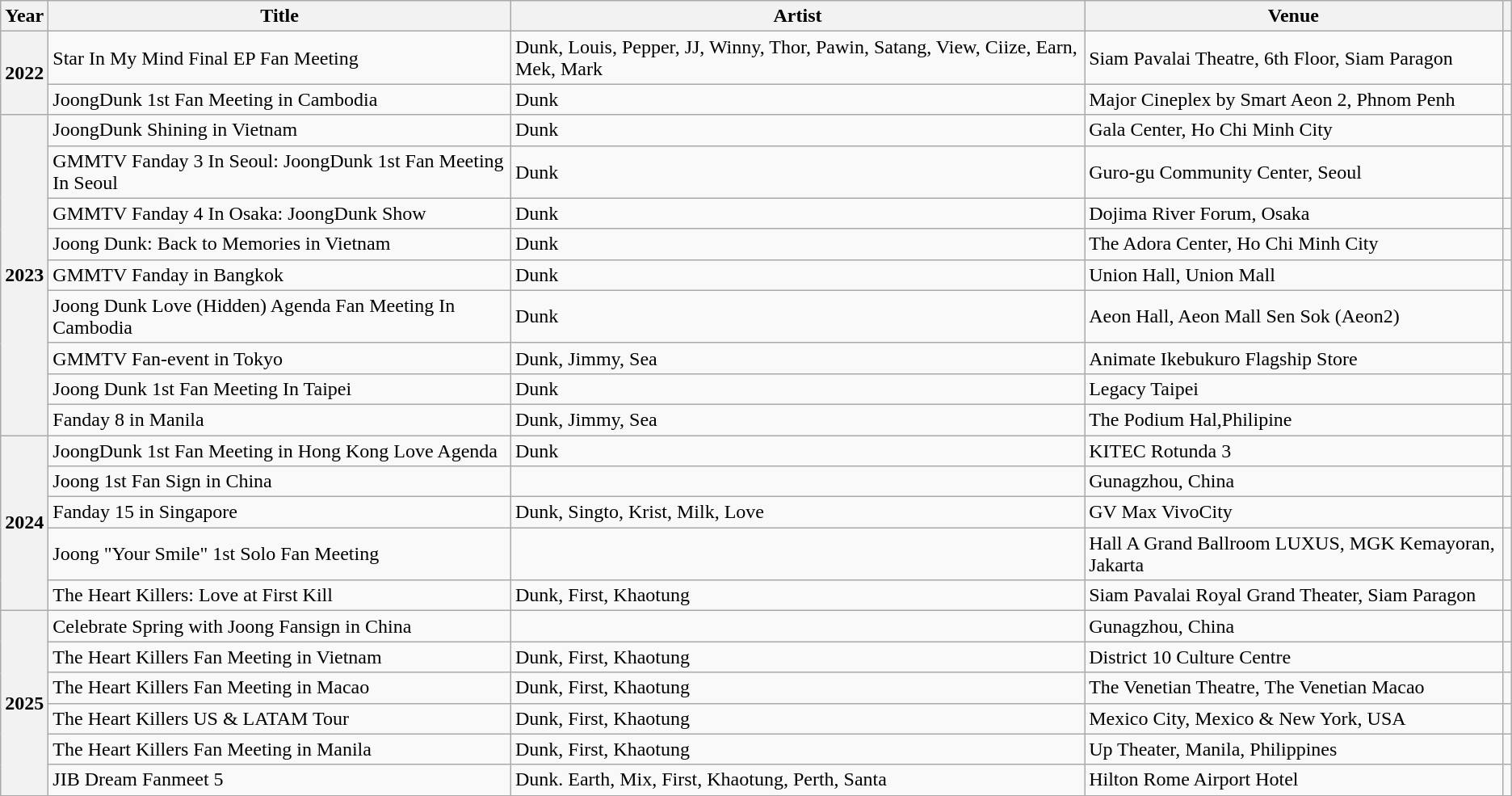<table class="wikitable">
<tr>
<th>Year</th>
<th>Title</th>
<th>Artist</th>
<th>Venue</th>
<th></th>
</tr>
<tr>
<th rowspan="2">2022</th>
<td>Star In My Mind Final EP Fan Meeting</td>
<td>Dunk, Louis, Pepper, JJ, Winny, Thor, Pawin, Satang, View, Ciize, Earn, Mek, Mark</td>
<td>Siam Pavalai Theatre, 6th Floor, Siam Paragon</td>
<td></td>
</tr>
<tr>
<td>JoongDunk 1st Fan Meeting in Cambodia</td>
<td>Dunk</td>
<td>Major Cineplex by Smart Aeon 2, Phnom Penh</td>
<td></td>
</tr>
<tr>
<th rowspan="9">2023</th>
<td>JoongDunk Shining in Vietnam</td>
<td>Dunk</td>
<td>Gala Center, Ho Chi Minh City</td>
<td></td>
</tr>
<tr>
<td>GMMTV Fanday 3 In Seoul: JoongDunk 1st Fan Meeting In Seoul</td>
<td>Dunk</td>
<td>Guro-gu Community Center, Seoul</td>
<td></td>
</tr>
<tr>
<td>GMMTV Fanday 4 In Osaka: JoongDunk Show</td>
<td>Dunk</td>
<td>Dojima River Forum, Osaka</td>
<td></td>
</tr>
<tr>
<td>Joong Dunk: Back to Memories in Vietnam</td>
<td>Dunk</td>
<td>The Adora Center, Ho Chi Minh City</td>
<td></td>
</tr>
<tr>
<td>GMMTV Fanday in Bangkok</td>
<td>Dunk</td>
<td>Union Hall, Union Mall</td>
<td></td>
</tr>
<tr>
<td>Joong Dunk Love (Hidden) Agenda Fan Meeting In Cambodia</td>
<td>Dunk</td>
<td>Aeon Hall, Aeon Mall Sen Sok (Aeon2)</td>
<td></td>
</tr>
<tr>
<td>GMMTV Fan-event in Tokyo</td>
<td>Dunk, Jimmy, Sea</td>
<td>Animate Ikebukuro Flagship Store</td>
<td></td>
</tr>
<tr>
<td>Joong Dunk 1st Fan Meeting In Taipei</td>
<td>Dunk</td>
<td>Legacy Taipei</td>
<td></td>
</tr>
<tr>
<td>Fanday 8 in Manila</td>
<td>Dunk, Jimmy, Sea</td>
<td>The Podium Hal,Philipine</td>
<td></td>
</tr>
<tr>
<th rowspan="5">2024</th>
<td>JoongDunk 1st Fan Meeting in Hong Kong Love Agenda</td>
<td>Dunk</td>
<td>KITEC Rotunda 3</td>
<td></td>
</tr>
<tr>
<td>Joong 1st Fan Sign in China</td>
<td></td>
<td>Gunagzhou, China</td>
<td></td>
</tr>
<tr>
<td>Fanday 15 in Singapore</td>
<td>Dunk, Singto, Krist, Milk, Love</td>
<td>GV Max VivoCity</td>
<td></td>
</tr>
<tr>
<td>Joong "Your Smile" 1st Solo Fan Meeting</td>
<td></td>
<td>Hall A Grand Ballroom LUXUS, MGK Kemayoran, Jakarta</td>
<td></td>
</tr>
<tr>
<td>The Heart Killers: Love at First Kill</td>
<td>Dunk, First, Khaotung</td>
<td>Siam Pavalai Royal Grand Theater, Siam Paragon</td>
<td></td>
</tr>
<tr>
<th rowspan="6">2025</th>
<td>Celebrate Spring with Joong Fansign in China</td>
<td></td>
<td>Gunagzhou, China</td>
<td></td>
</tr>
<tr>
<td>The Heart Killers Fan Meeting in Vietnam</td>
<td>Dunk, First, Khaotung</td>
<td>District 10 Culture Centre</td>
<td></td>
</tr>
<tr>
<td>The Heart Killers Fan Meeting in Macao</td>
<td>Dunk, First, Khaotung</td>
<td>The Venetian Theatre, The Venetian Macao</td>
<td></td>
</tr>
<tr>
<td>The Heart Killers US & LATAM Tour</td>
<td>Dunk, First, Khaotung</td>
<td>Mexico City, Mexico & New York, USA</td>
<td></td>
</tr>
<tr>
<td>The Heart Killers Fan Meeting in Manila</td>
<td>Dunk, First, Khaotung</td>
<td>Up Theater, Manila, Philippines</td>
<td></td>
</tr>
<tr>
<td>JIB Dream Fanmeet 5</td>
<td>Dunk. Earth, Mix, First, Khaotung, Perth, Santa</td>
<td>Hilton Rome Airport Hotel</td>
<td></td>
</tr>
</table>
